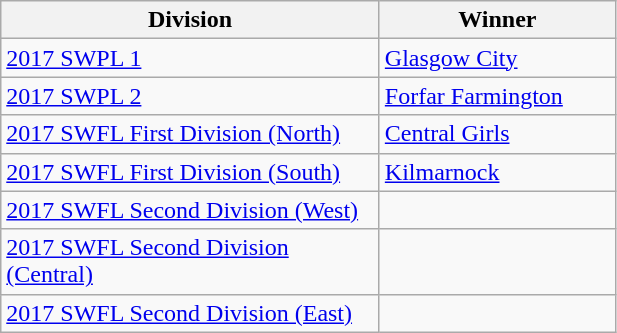<table class="wikitable">
<tr>
<th width=245>Division</th>
<th width=150>Winner</th>
</tr>
<tr>
<td><a href='#'>2017 SWPL 1</a></td>
<td><a href='#'>Glasgow City</a></td>
</tr>
<tr>
<td><a href='#'>2017 SWPL 2</a></td>
<td><a href='#'>Forfar Farmington</a></td>
</tr>
<tr>
<td><a href='#'>2017 SWFL First Division (North)</a></td>
<td><a href='#'>Central Girls</a></td>
</tr>
<tr>
<td><a href='#'>2017 SWFL First Division (South)</a></td>
<td><a href='#'>Kilmarnock</a></td>
</tr>
<tr>
<td><a href='#'>2017 SWFL Second Division (West)</a></td>
<td></td>
</tr>
<tr>
<td><a href='#'>2017 SWFL Second Division (Central)</a></td>
<td></td>
</tr>
<tr>
<td><a href='#'>2017 SWFL Second Division (East)</a></td>
<td></td>
</tr>
</table>
